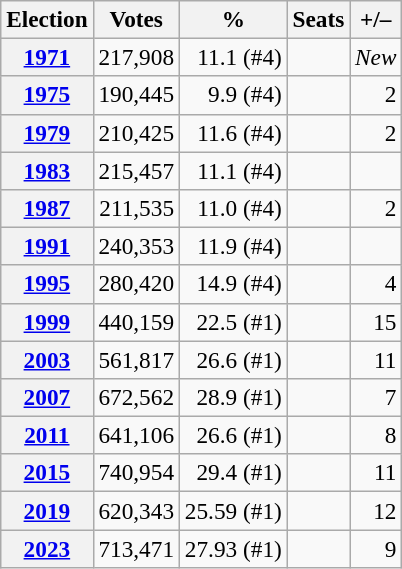<table class="wikitable" style="font-size:97%; text-align:right;">
<tr>
<th>Election</th>
<th>Votes</th>
<th>%</th>
<th>Seats</th>
<th>+/–</th>
</tr>
<tr>
<th><a href='#'>1971</a></th>
<td>217,908</td>
<td>11.1 (#4)</td>
<td></td>
<td><em>New</em></td>
</tr>
<tr>
<th><a href='#'>1975</a></th>
<td>190,445</td>
<td>9.9 (#4)</td>
<td></td>
<td> 2</td>
</tr>
<tr>
<th><a href='#'>1979</a></th>
<td>210,425</td>
<td>11.6 (#4)</td>
<td></td>
<td> 2</td>
</tr>
<tr>
<th><a href='#'>1983</a></th>
<td>215,457</td>
<td>11.1 (#4)</td>
<td></td>
<td></td>
</tr>
<tr>
<th><a href='#'>1987</a></th>
<td>211,535</td>
<td>11.0 (#4)</td>
<td></td>
<td> 2</td>
</tr>
<tr>
<th><a href='#'>1991</a></th>
<td>240,353</td>
<td>11.9 (#4)</td>
<td></td>
<td></td>
</tr>
<tr>
<th><a href='#'>1995</a></th>
<td>280,420</td>
<td>14.9 (#4)</td>
<td></td>
<td> 4</td>
</tr>
<tr>
<th><a href='#'>1999</a></th>
<td>440,159</td>
<td>22.5 (#1)</td>
<td></td>
<td> 15</td>
</tr>
<tr>
<th><a href='#'>2003</a></th>
<td>561,817</td>
<td>26.6 (#1)</td>
<td></td>
<td> 11</td>
</tr>
<tr>
<th><a href='#'>2007</a></th>
<td>672,562</td>
<td>28.9 (#1)</td>
<td></td>
<td> 7</td>
</tr>
<tr>
<th><a href='#'>2011</a></th>
<td>641,106</td>
<td>26.6 (#1)</td>
<td></td>
<td> 8</td>
</tr>
<tr>
<th><a href='#'>2015</a></th>
<td>740,954</td>
<td>29.4 (#1)</td>
<td></td>
<td> 11</td>
</tr>
<tr>
<th><a href='#'>2019</a></th>
<td>620,343</td>
<td>25.59 (#1)</td>
<td></td>
<td> 12</td>
</tr>
<tr>
<th><a href='#'>2023</a></th>
<td>713,471</td>
<td>27.93 (#1)</td>
<td></td>
<td> 9</td>
</tr>
</table>
